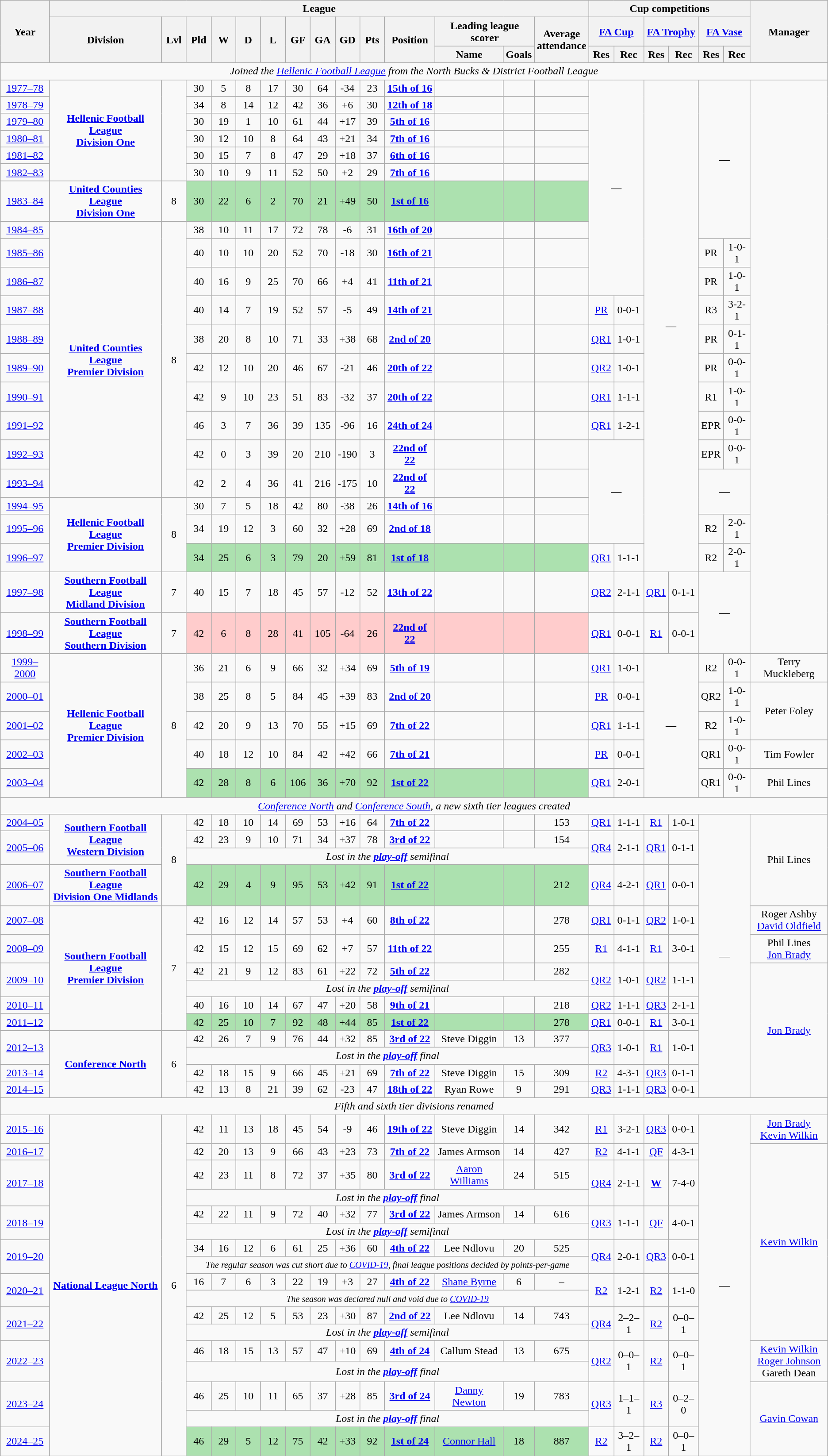<table class="wikitable" style="text-align:center">
<tr>
<th rowspan=3>Year</th>
<th colspan=14>League</th>
<th colspan=6>Cup competitions</th>
<th rowspan=3>Manager</th>
</tr>
<tr>
<th rowspan=2>Division</th>
<th rowspan=2 width=30><abbr>Lvl</abbr></th>
<th rowspan=2 width=30><abbr>Pld</abbr></th>
<th rowspan=2 width=30><abbr>W</abbr></th>
<th rowspan=2 width=30><abbr>D</abbr></th>
<th rowspan=2 width=30><abbr>L</abbr></th>
<th rowspan=2 width=30><abbr>GF</abbr></th>
<th rowspan=2 width=30><abbr>GA</abbr></th>
<th rowspan=2 width=30><abbr>GD</abbr></th>
<th rowspan=2 width=30><abbr>Pts</abbr></th>
<th rowspan=2>Position</th>
<th colspan=2>Leading league scorer</th>
<th rowspan=2>Average<br>attendance</th>
<th colspan=2><a href='#'>FA Cup</a></th>
<th colspan=2><a href='#'>FA Trophy</a></th>
<th colspan=2><a href='#'>FA Vase</a></th>
</tr>
<tr>
<th>Name</th>
<th>Goals</th>
<th><abbr>Res</abbr></th>
<th><abbr>Rec</abbr></th>
<th><abbr>Res</abbr></th>
<th><abbr>Rec</abbr></th>
<th><abbr>Res</abbr></th>
<th><abbr>Rec</abbr></th>
</tr>
<tr>
<td colspan=22><em>Joined the <a href='#'>Hellenic Football League</a> from the North Bucks & District Football League</em></td>
</tr>
<tr>
<td><a href='#'>1977–78</a></td>
<td rowspan=6><strong><a href='#'>Hellenic Football League<br>Division One</a></strong></td>
<td rowspan=6></td>
<td>30</td>
<td>5</td>
<td>8</td>
<td>17</td>
<td>30</td>
<td>64</td>
<td>-34</td>
<td>23</td>
<td><strong><a href='#'>15th of 16</a></strong></td>
<td></td>
<td></td>
<td></td>
<td colspan=2 rowspan=10>—</td>
<td colspan=2 rowspan=20>—</td>
<td colspan=2 rowspan=8>—</td>
<td rowspan=22></td>
</tr>
<tr>
<td><a href='#'>1978–79</a></td>
<td>34</td>
<td>8</td>
<td>14</td>
<td>12</td>
<td>42</td>
<td>36</td>
<td>+6</td>
<td>30</td>
<td><strong><a href='#'>12th of 18</a></strong></td>
<td></td>
<td></td>
<td></td>
</tr>
<tr>
<td><a href='#'>1979–80</a></td>
<td>30</td>
<td>19</td>
<td>1</td>
<td>10</td>
<td>61</td>
<td>44</td>
<td>+17</td>
<td>39</td>
<td><strong><a href='#'>5th of 16</a></strong></td>
<td></td>
<td></td>
<td></td>
</tr>
<tr>
<td><a href='#'>1980–81</a></td>
<td>30</td>
<td>12</td>
<td>10</td>
<td>8</td>
<td>64</td>
<td>43</td>
<td>+21</td>
<td>34</td>
<td><strong><a href='#'>7th of 16</a></strong></td>
<td></td>
<td></td>
<td></td>
</tr>
<tr>
<td><a href='#'>1981–82</a></td>
<td>30</td>
<td>15</td>
<td>7</td>
<td>8</td>
<td>47</td>
<td>29</td>
<td>+18</td>
<td>37</td>
<td><strong><a href='#'>6th of 16</a></strong></td>
<td></td>
<td></td>
<td></td>
</tr>
<tr>
<td><a href='#'>1982–83</a></td>
<td>30</td>
<td>10</td>
<td>9</td>
<td>11</td>
<td>52</td>
<td>50</td>
<td>+2</td>
<td>29</td>
<td><strong><a href='#'>7th of 16</a></strong></td>
<td></td>
<td></td>
<td></td>
</tr>
<tr>
<td><a href='#'>1983–84</a></td>
<td><strong><a href='#'>United Counties League<br>Division One</a></strong></td>
<td>8</td>
<td bgcolor=#ace1af>30</td>
<td bgcolor=#ace1af>22</td>
<td bgcolor=#ace1af>6</td>
<td bgcolor=#ace1af>2</td>
<td bgcolor=#ace1af>70</td>
<td bgcolor=#ace1af>21</td>
<td bgcolor=#ace1af>+49</td>
<td bgcolor=#ace1af>50</td>
<td bgcolor=#ace1af><strong><a href='#'>1st of 16</a></strong></td>
<td bgcolor=#ace1af></td>
<td bgcolor=#ace1af></td>
<td bgcolor=#ace1af></td>
</tr>
<tr>
<td><a href='#'>1984–85</a></td>
<td rowspan=10><strong><a href='#'>United Counties League<br>Premier Division</a></strong></td>
<td rowspan=10>8</td>
<td>38</td>
<td>10</td>
<td>11</td>
<td>17</td>
<td>72</td>
<td>78</td>
<td>-6</td>
<td>31</td>
<td><strong><a href='#'>16th of 20</a></strong></td>
<td></td>
<td></td>
<td></td>
</tr>
<tr>
<td><a href='#'>1985–86</a></td>
<td>40</td>
<td>10</td>
<td>10</td>
<td>20</td>
<td>52</td>
<td>70</td>
<td>-18</td>
<td>30</td>
<td><strong><a href='#'>16th of 21</a></strong></td>
<td></td>
<td></td>
<td></td>
<td>PR</td>
<td>1-0-1</td>
</tr>
<tr>
<td><a href='#'>1986–87</a></td>
<td>40</td>
<td>16</td>
<td>9</td>
<td>25</td>
<td>70</td>
<td>66</td>
<td>+4</td>
<td>41</td>
<td><strong><a href='#'>11th of 21</a></strong></td>
<td></td>
<td></td>
<td></td>
<td>PR</td>
<td>1-0-1</td>
</tr>
<tr>
<td><a href='#'>1987–88</a></td>
<td>40</td>
<td>14</td>
<td>7</td>
<td>19</td>
<td>52</td>
<td>57</td>
<td>-5</td>
<td>49</td>
<td><strong><a href='#'>14th of 21</a></strong></td>
<td></td>
<td></td>
<td></td>
<td><a href='#'>PR</a></td>
<td>0-0-1</td>
<td>R3</td>
<td>3-2-1</td>
</tr>
<tr>
<td><a href='#'>1988–89</a></td>
<td>38</td>
<td>20</td>
<td>8</td>
<td>10</td>
<td>71</td>
<td>33</td>
<td>+38</td>
<td>68</td>
<td><strong><a href='#'>2nd of 20</a></strong></td>
<td></td>
<td></td>
<td></td>
<td><a href='#'>QR1</a></td>
<td>1-0-1</td>
<td>PR</td>
<td>0-1-1</td>
</tr>
<tr>
<td><a href='#'>1989–90</a></td>
<td>42</td>
<td>12</td>
<td>10</td>
<td>20</td>
<td>46</td>
<td>67</td>
<td>-21</td>
<td>46</td>
<td><strong><a href='#'>20th of 22</a></strong></td>
<td></td>
<td></td>
<td></td>
<td><a href='#'>QR2</a></td>
<td>1-0-1</td>
<td>PR</td>
<td>0-0-1</td>
</tr>
<tr>
<td><a href='#'>1990–91</a></td>
<td>42</td>
<td>9</td>
<td>10</td>
<td>23</td>
<td>51</td>
<td>83</td>
<td>-32</td>
<td>37</td>
<td><strong><a href='#'>20th of 22</a></strong></td>
<td></td>
<td></td>
<td></td>
<td><a href='#'>QR1</a></td>
<td>1-1-1</td>
<td>R1</td>
<td>1-0-1</td>
</tr>
<tr>
<td><a href='#'>1991–92</a></td>
<td>46</td>
<td>3</td>
<td>7</td>
<td>36</td>
<td>39</td>
<td>135</td>
<td>-96</td>
<td>16</td>
<td><strong><a href='#'>24th of 24</a></strong></td>
<td></td>
<td></td>
<td></td>
<td><a href='#'>QR1</a></td>
<td>1-2-1</td>
<td>EPR</td>
<td>0-0-1</td>
</tr>
<tr>
<td><a href='#'>1992–93</a></td>
<td>42</td>
<td>0</td>
<td>3</td>
<td>39</td>
<td>20</td>
<td>210</td>
<td>-190</td>
<td>3</td>
<td><strong><a href='#'>22nd of 22</a></strong></td>
<td></td>
<td></td>
<td></td>
<td colspan=2 rowspan=4>—</td>
<td>EPR</td>
<td>0-0-1</td>
</tr>
<tr>
<td><a href='#'>1993–94</a></td>
<td>42</td>
<td>2</td>
<td>4</td>
<td>36</td>
<td>41</td>
<td>216</td>
<td>-175</td>
<td>10</td>
<td><strong><a href='#'>22nd of 22</a></strong></td>
<td></td>
<td></td>
<td></td>
<td colspan=2 rowspan=2>—</td>
</tr>
<tr>
<td><a href='#'>1994–95</a></td>
<td rowspan=3><strong><a href='#'>Hellenic Football League<br>Premier Division</a></strong></td>
<td rowspan=3>8</td>
<td>30</td>
<td>7</td>
<td>5</td>
<td>18</td>
<td>42</td>
<td>80</td>
<td>-38</td>
<td>26</td>
<td><strong><a href='#'>14th of 16</a></strong></td>
<td></td>
<td></td>
<td></td>
</tr>
<tr>
<td><a href='#'>1995–96</a></td>
<td>34</td>
<td>19</td>
<td>12</td>
<td>3</td>
<td>60</td>
<td>32</td>
<td>+28</td>
<td>69</td>
<td><strong><a href='#'>2nd of 18</a></strong></td>
<td></td>
<td></td>
<td></td>
<td>R2</td>
<td>2-0-1</td>
</tr>
<tr>
<td><a href='#'>1996–97</a></td>
<td bgcolor=#ace1af>34</td>
<td bgcolor=#ace1af>25</td>
<td bgcolor=#ace1af>6</td>
<td bgcolor=#ace1af>3</td>
<td bgcolor=#ace1af>79</td>
<td bgcolor=#ace1af>20</td>
<td bgcolor=#ace1af>+59</td>
<td bgcolor=#ace1af>81</td>
<td bgcolor=#ace1af><strong><a href='#'>1st of 18</a></strong></td>
<td bgcolor=#ace1af></td>
<td bgcolor=#ace1af></td>
<td bgcolor=#ace1af></td>
<td><a href='#'>QR1</a></td>
<td>1-1-1</td>
<td>R2</td>
<td>2-0-1</td>
</tr>
<tr>
<td><a href='#'>1997–98</a></td>
<td><strong><a href='#'>Southern Football League<br>Midland Division</a></strong></td>
<td>7</td>
<td>40</td>
<td>15</td>
<td>7</td>
<td>18</td>
<td>45</td>
<td>57</td>
<td>-12</td>
<td>52</td>
<td><strong><a href='#'>13th of 22</a></strong></td>
<td></td>
<td></td>
<td></td>
<td><a href='#'>QR2</a></td>
<td>2-1-1</td>
<td><a href='#'>QR1</a></td>
<td>0-1-1</td>
<td rowspan=2 colspan=2>—</td>
</tr>
<tr>
<td><a href='#'>1998–99</a></td>
<td><strong><a href='#'>Southern Football League<br>Southern Division</a></strong></td>
<td>7</td>
<td bgcolor=#ffcccc>42</td>
<td bgcolor=#ffcccc>6</td>
<td bgcolor=#ffcccc>8</td>
<td bgcolor=#ffcccc>28</td>
<td bgcolor=#ffcccc>41</td>
<td bgcolor=#ffcccc>105</td>
<td bgcolor=#ffcccc>-64</td>
<td bgcolor=#ffcccc>26</td>
<td bgcolor=#ffcccc><strong><a href='#'>22nd of 22</a></strong></td>
<td bgcolor=#ffcccc></td>
<td bgcolor=#ffcccc></td>
<td bgcolor=#ffcccc></td>
<td><a href='#'>QR1</a></td>
<td>0-0-1</td>
<td><a href='#'>R1</a></td>
<td>0-0-1</td>
</tr>
<tr>
<td><a href='#'>1999–2000</a></td>
<td rowspan=5><strong><a href='#'>Hellenic Football League<br>Premier Division</a></strong></td>
<td rowspan=5>8</td>
<td>36</td>
<td>21</td>
<td>6</td>
<td>9</td>
<td>66</td>
<td>32</td>
<td>+34</td>
<td>69</td>
<td><strong><a href='#'>5th of 19</a></strong></td>
<td></td>
<td></td>
<td></td>
<td><a href='#'>QR1</a></td>
<td>1-0-1</td>
<td rowspan=5 colspan=2>—</td>
<td>R2</td>
<td>0-0-1</td>
<td>Terry Muckleberg</td>
</tr>
<tr>
<td><a href='#'>2000–01</a></td>
<td>38</td>
<td>25</td>
<td>8</td>
<td>5</td>
<td>84</td>
<td>45</td>
<td>+39</td>
<td>83</td>
<td><strong><a href='#'>2nd of 20</a></strong></td>
<td></td>
<td></td>
<td></td>
<td><a href='#'>PR</a></td>
<td>0-0-1</td>
<td>QR2</td>
<td>1-0-1</td>
<td rowspan=2>Peter Foley</td>
</tr>
<tr>
<td><a href='#'>2001–02</a></td>
<td>42</td>
<td>20</td>
<td>9</td>
<td>13</td>
<td>70</td>
<td>55</td>
<td>+15</td>
<td>69</td>
<td><strong><a href='#'>7th of 22</a></strong></td>
<td></td>
<td></td>
<td></td>
<td><a href='#'>QR1</a></td>
<td>1-1-1</td>
<td>R2</td>
<td>1-0-1</td>
</tr>
<tr>
<td><a href='#'>2002–03</a></td>
<td>40</td>
<td>18</td>
<td>12</td>
<td>10</td>
<td>84</td>
<td>42</td>
<td>+42</td>
<td>66</td>
<td><strong><a href='#'>7th of 21</a></strong></td>
<td></td>
<td></td>
<td></td>
<td><a href='#'>PR</a></td>
<td>0-0-1</td>
<td>QR1</td>
<td>0-0-1</td>
<td>Tim Fowler</td>
</tr>
<tr>
<td><a href='#'>2003–04</a></td>
<td bgcolor=#ace1af>42</td>
<td bgcolor=#ace1af>28</td>
<td bgcolor=#ace1af>8</td>
<td bgcolor=#ace1af>6</td>
<td bgcolor=#ace1af>106</td>
<td bgcolor=#ace1af>36</td>
<td bgcolor=#ace1af>+70</td>
<td bgcolor=#ace1af>92</td>
<td bgcolor=#ace1af><strong><a href='#'>1st of 22</a></strong></td>
<td bgcolor=#ace1af></td>
<td bgcolor=#ace1af></td>
<td bgcolor=#ace1af></td>
<td><a href='#'>QR1</a></td>
<td>2-0-1</td>
<td>QR1</td>
<td>0-0-1</td>
<td>Phil Lines</td>
</tr>
<tr>
<td colspan=22><em><a href='#'>Conference North</a> and <a href='#'>Conference South</a>, a new sixth tier leagues created</em></td>
</tr>
<tr>
<td><a href='#'>2004–05</a></td>
<td rowspan=3><strong><a href='#'>Southern Football League<br>Western Division</a></strong></td>
<td rowspan=4>8</td>
<td>42</td>
<td>18</td>
<td>10</td>
<td>14</td>
<td>69</td>
<td>53</td>
<td>+16</td>
<td>64</td>
<td><strong><a href='#'>7th of 22</a></strong></td>
<td></td>
<td></td>
<td>153</td>
<td><a href='#'>QR1</a></td>
<td>1-1-1</td>
<td><a href='#'>R1</a></td>
<td>1-0-1</td>
<td rowspan=14 colspan=2>—</td>
<td rowspan=4>Phil Lines</td>
</tr>
<tr>
<td rowspan=2><a href='#'>2005–06</a></td>
<td>42</td>
<td>23</td>
<td>9</td>
<td>10</td>
<td>71</td>
<td>34</td>
<td>+37</td>
<td>78</td>
<td><strong><a href='#'>3rd of 22</a></strong></td>
<td></td>
<td></td>
<td>154</td>
<td rowspan=2><a href='#'>QR4</a></td>
<td rowspan=2>2-1-1</td>
<td rowspan=2><a href='#'>QR1</a></td>
<td rowspan=2>0-1-1</td>
</tr>
<tr>
<td colspan=12><em>Lost in the <strong><a href='#'>play-off</a></strong> semifinal</em></td>
</tr>
<tr>
<td><a href='#'>2006–07</a></td>
<td><strong><a href='#'>Southern Football League<br>Division One Midlands</a></strong></td>
<td bgcolor=#ace1af>42</td>
<td bgcolor=#ace1af>29</td>
<td bgcolor=#ace1af>4</td>
<td bgcolor=#ace1af>9</td>
<td bgcolor=#ace1af>95</td>
<td bgcolor=#ace1af>53</td>
<td bgcolor=#ace1af>+42</td>
<td bgcolor=#ace1af>91</td>
<td bgcolor=#ace1af><strong><a href='#'>1st of 22</a></strong></td>
<td bgcolor=#ace1af></td>
<td bgcolor=#ace1af></td>
<td bgcolor=#ace1af>212</td>
<td><a href='#'>QR4</a></td>
<td>4-2-1</td>
<td><a href='#'>QR1</a></td>
<td>0-0-1</td>
</tr>
<tr>
<td><a href='#'>2007–08</a></td>
<td rowspan=6><strong><a href='#'>Southern Football League<br>Premier Division</a></strong></td>
<td rowspan=6>7</td>
<td>42</td>
<td>16</td>
<td>12</td>
<td>14</td>
<td>57</td>
<td>53</td>
<td>+4</td>
<td>60</td>
<td><strong><a href='#'>8th of 22</a></strong></td>
<td></td>
<td></td>
<td>278</td>
<td><a href='#'>QR1</a></td>
<td>0-1-1</td>
<td><a href='#'>QR2</a></td>
<td>1-0-1</td>
<td>Roger Ashby<br><a href='#'>David Oldfield</a></td>
</tr>
<tr>
<td><a href='#'>2008–09</a></td>
<td>42</td>
<td>15</td>
<td>12</td>
<td>15</td>
<td>69</td>
<td>62</td>
<td>+7</td>
<td>57</td>
<td><strong><a href='#'>11th of 22</a></strong></td>
<td></td>
<td></td>
<td>255</td>
<td><a href='#'>R1</a></td>
<td>4-1-1</td>
<td><a href='#'>R1</a></td>
<td>3-0-1</td>
<td>Phil Lines<br><a href='#'>Jon Brady</a></td>
</tr>
<tr>
<td rowspan=2><a href='#'>2009–10</a></td>
<td>42</td>
<td>21</td>
<td>9</td>
<td>12</td>
<td>83</td>
<td>61</td>
<td>+22</td>
<td>72</td>
<td><strong><a href='#'>5th of 22</a></strong></td>
<td></td>
<td></td>
<td>282</td>
<td rowspan=2><a href='#'>QR2</a></td>
<td rowspan=2>1-0-1</td>
<td rowspan=2><a href='#'>QR2</a></td>
<td rowspan=2>1-1-1</td>
<td rowspan=8><a href='#'>Jon Brady</a></td>
</tr>
<tr>
<td colspan=12><em>Lost in the <strong><a href='#'>play-off</a></strong> semifinal</em></td>
</tr>
<tr>
<td><a href='#'>2010–11</a></td>
<td>40</td>
<td>16</td>
<td>10</td>
<td>14</td>
<td>67</td>
<td>47</td>
<td>+20</td>
<td>58</td>
<td><strong><a href='#'>9th of 21</a></strong></td>
<td></td>
<td></td>
<td>218</td>
<td><a href='#'>QR2</a></td>
<td>1-1-1</td>
<td><a href='#'>QR3</a></td>
<td>2-1-1</td>
</tr>
<tr>
<td><a href='#'>2011–12</a></td>
<td bgcolor=#ace1af>42</td>
<td bgcolor=#ace1af>25</td>
<td bgcolor=#ace1af>10</td>
<td bgcolor=#ace1af>7</td>
<td bgcolor=#ace1af>92</td>
<td bgcolor=#ace1af>48</td>
<td bgcolor=#ace1af>+44</td>
<td bgcolor=#ace1af>85</td>
<td bgcolor=#ace1af><strong><a href='#'>1st of 22</a></strong></td>
<td bgcolor=#ace1af></td>
<td bgcolor=#ace1af></td>
<td bgcolor=#ace1af>278</td>
<td><a href='#'>QR1</a></td>
<td>0-0-1</td>
<td><a href='#'>R1</a></td>
<td>3-0-1</td>
</tr>
<tr>
<td rowspan=2><a href='#'>2012–13</a></td>
<td rowspan=4><strong><a href='#'>Conference North</a></strong></td>
<td rowspan=4>6</td>
<td>42</td>
<td>26</td>
<td>7</td>
<td>9</td>
<td>76</td>
<td>44</td>
<td>+32</td>
<td>85</td>
<td><strong><a href='#'>3rd of 22</a></strong></td>
<td>Steve Diggin</td>
<td>13</td>
<td>377</td>
<td rowspan=2><a href='#'>QR3</a></td>
<td rowspan=2>1-0-1</td>
<td rowspan=2><a href='#'>R1</a></td>
<td rowspan=2>1-0-1</td>
</tr>
<tr>
<td colspan=12><em>Lost in the <strong><a href='#'>play-off</a></strong> final</em></td>
</tr>
<tr>
<td><a href='#'>2013–14</a></td>
<td>42</td>
<td>18</td>
<td>15</td>
<td>9</td>
<td>66</td>
<td>45</td>
<td>+21</td>
<td>69</td>
<td><strong><a href='#'>7th of 22</a></strong></td>
<td>Steve Diggin</td>
<td>15</td>
<td>309</td>
<td><a href='#'>R2</a></td>
<td>4-3-1</td>
<td><a href='#'>QR3</a></td>
<td>0-1-1</td>
</tr>
<tr>
<td><a href='#'>2014–15</a></td>
<td>42</td>
<td>13</td>
<td>8</td>
<td>21</td>
<td>39</td>
<td>62</td>
<td>-23</td>
<td>47</td>
<td><strong><a href='#'>18th of 22</a></strong></td>
<td>Ryan Rowe</td>
<td>9</td>
<td>291</td>
<td><a href='#'>QR3</a></td>
<td>1-1-1</td>
<td><a href='#'>QR3</a></td>
<td>0-0-1</td>
</tr>
<tr>
<td colspan=22><em>Fifth and sixth tier divisions renamed</em></td>
</tr>
<tr>
<td><a href='#'>2015–16</a></td>
<td rowspan=17><strong><a href='#'>National League North</a></strong></td>
<td rowspan=17>6</td>
<td>42</td>
<td>11</td>
<td>13</td>
<td>18</td>
<td>45</td>
<td>54</td>
<td>-9</td>
<td>46</td>
<td><strong><a href='#'>19th of 22</a></strong></td>
<td>Steve Diggin</td>
<td>14</td>
<td>342</td>
<td><a href='#'>R1</a></td>
<td>3-2-1</td>
<td><a href='#'>QR3</a></td>
<td>0-0-1</td>
<td rowspan=17 colspan=2>—</td>
<td><a href='#'>Jon Brady</a><br><a href='#'>Kevin Wilkin</a></td>
</tr>
<tr>
<td><a href='#'>2016–17</a></td>
<td>42</td>
<td>20</td>
<td>13</td>
<td>9</td>
<td>66</td>
<td>43</td>
<td>+23</td>
<td>73</td>
<td><strong><a href='#'>7th of 22</a></strong></td>
<td>James Armson</td>
<td>14</td>
<td>427</td>
<td><a href='#'>R2</a></td>
<td>4-1-1</td>
<td><a href='#'>QF</a></td>
<td>4-3-1</td>
<td rowspan=11><a href='#'>Kevin Wilkin</a></td>
</tr>
<tr>
<td rowspan=2><a href='#'>2017–18</a></td>
<td>42</td>
<td>23</td>
<td>11</td>
<td>8</td>
<td>72</td>
<td>37</td>
<td>+35</td>
<td>80</td>
<td><strong><a href='#'>3rd of 22</a></strong></td>
<td><a href='#'>Aaron Williams</a></td>
<td>24</td>
<td>515</td>
<td rowspan=2><a href='#'>QR4</a></td>
<td rowspan=2>2-1-1</td>
<td rowspan=2><strong><a href='#'>W</a></strong></td>
<td rowspan=2>7-4-0</td>
</tr>
<tr>
<td colspan=12><em>Lost in the <strong><a href='#'>play-off</a></strong> final</em></td>
</tr>
<tr>
<td rowspan=2><a href='#'>2018–19</a></td>
<td>42</td>
<td>22</td>
<td>11</td>
<td>9</td>
<td>72</td>
<td>40</td>
<td>+32</td>
<td>77</td>
<td><strong><a href='#'>3rd of 22</a></strong></td>
<td>James Armson</td>
<td>14</td>
<td>616</td>
<td rowspan=2><a href='#'>QR3</a></td>
<td rowspan=2>1-1-1</td>
<td rowspan=2><a href='#'>QF</a></td>
<td rowspan=2>4-0-1</td>
</tr>
<tr>
<td colspan=12><em>Lost in the <strong><a href='#'>play-off</a></strong> semifinal</em></td>
</tr>
<tr>
<td rowspan=2><a href='#'>2019–20</a></td>
<td>34</td>
<td>16</td>
<td>12</td>
<td>6</td>
<td>61</td>
<td>25</td>
<td>+36</td>
<td>60</td>
<td><strong><a href='#'>4th of 22</a></strong></td>
<td>Lee Ndlovu</td>
<td>20</td>
<td>525</td>
<td rowspan=2><a href='#'>QR4</a></td>
<td rowspan=2>2-0-1</td>
<td rowspan=2><a href='#'>QR3</a></td>
<td rowspan=2>0-0-1</td>
</tr>
<tr>
<td colspan=12><em><small>The regular season was cut short due to <a href='#'>COVID-19</a>, final league positions decided by points-per-game</small></em></td>
</tr>
<tr>
<td rowspan=2><a href='#'>2020–21</a></td>
<td>16</td>
<td>7</td>
<td>6</td>
<td>3</td>
<td>22</td>
<td>19</td>
<td>+3</td>
<td>27</td>
<td><strong><a href='#'>4th of 22</a></strong></td>
<td><a href='#'>Shane Byrne</a></td>
<td>6</td>
<td>– </td>
<td rowspan=2><a href='#'>R2</a></td>
<td rowspan=2>1-2-1</td>
<td rowspan=2><a href='#'>R2</a></td>
<td rowspan=2>1-1-0</td>
</tr>
<tr>
<td colspan=12><em><small>The season was declared null and void due to <a href='#'>COVID-19</a></small></em></td>
</tr>
<tr>
<td rowspan=2><a href='#'>2021–22</a></td>
<td>42</td>
<td>25</td>
<td>12</td>
<td>5</td>
<td>53</td>
<td>23</td>
<td>+30</td>
<td>87</td>
<td><strong><a href='#'>2nd of 22</a></strong></td>
<td>Lee Ndlovu</td>
<td>14</td>
<td>743</td>
<td rowspan=2><a href='#'>QR4</a></td>
<td rowspan=2>2–2–1</td>
<td rowspan=2><a href='#'>R2</a></td>
<td rowspan=2>0–0–1</td>
</tr>
<tr>
<td colspan=12><em>Lost in the <strong><a href='#'>play-off</a></strong> semifinal</em></td>
</tr>
<tr>
<td rowspan=2><a href='#'>2022–23</a></td>
<td>46</td>
<td>18</td>
<td>15</td>
<td>13</td>
<td>57</td>
<td>47</td>
<td>+10</td>
<td>69</td>
<td><strong><a href='#'>4th of 24</a></strong></td>
<td>Callum Stead</td>
<td>13</td>
<td>675</td>
<td rowspan=2><a href='#'>QR2</a></td>
<td rowspan=2>0–0–1</td>
<td rowspan=2><a href='#'>R2</a></td>
<td rowspan=2>0–0–1</td>
<td rowspan=2><a href='#'>Kevin Wilkin</a><br><a href='#'>Roger Johnson</a><br>Gareth Dean</td>
</tr>
<tr>
<td colspan=12><em>Lost in the <strong><a href='#'>play-off</a></strong> final</em></td>
</tr>
<tr>
<td rowspan=2><a href='#'>2023–24</a></td>
<td>46</td>
<td>25</td>
<td>10</td>
<td>11</td>
<td>65</td>
<td>37</td>
<td>+28</td>
<td>85</td>
<td><strong><a href='#'>3rd of 24</a></strong></td>
<td><a href='#'>Danny Newton</a></td>
<td>19</td>
<td>783</td>
<td rowspan=2><a href='#'>QR3</a></td>
<td rowspan=2>1–1–1</td>
<td rowspan=2><a href='#'>R3</a></td>
<td rowspan=2>0–2–0</td>
<td rowspan=3><a href='#'>Gavin Cowan</a></td>
</tr>
<tr>
<td colspan=12><em>Lost in the <strong><a href='#'>play-off</a></strong> final</em></td>
</tr>
<tr>
<td><a href='#'>2024–25</a></td>
<td bgcolor=#ace1af>46</td>
<td bgcolor=#ace1af>29</td>
<td bgcolor=#ace1af>5</td>
<td bgcolor=#ace1af>12</td>
<td bgcolor=#ace1af>75</td>
<td bgcolor=#ace1af>42</td>
<td bgcolor=#ace1af>+33</td>
<td bgcolor=#ace1af>92</td>
<td bgcolor=#ace1af><strong><a href='#'>1st of 24</a></strong></td>
<td bgcolor=#ace1af><a href='#'>Connor Hall</a></td>
<td bgcolor=#ace1af>18</td>
<td bgcolor=#ace1af>887</td>
<td><a href='#'>R2</a></td>
<td>3–2–1</td>
<td><a href='#'>R2</a></td>
<td>0–0–1</td>
</tr>
</table>
